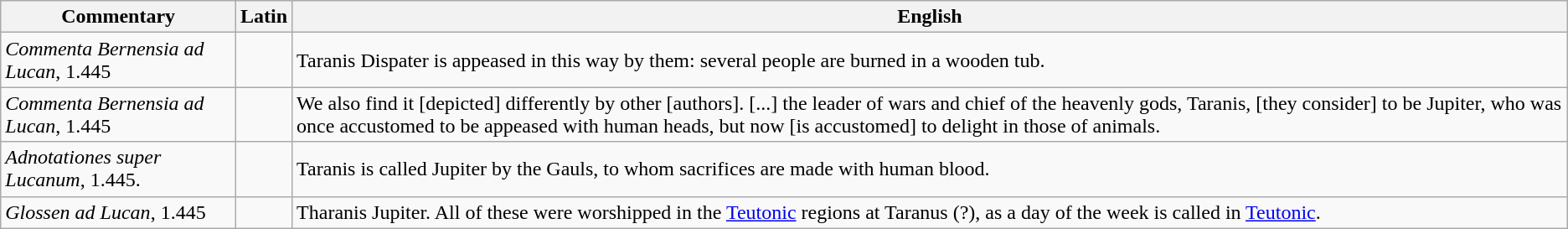<table class="wikitable">
<tr>
<th>Commentary</th>
<th>Latin</th>
<th>English</th>
</tr>
<tr>
<td><em>Commenta Bernensia ad Lucan</em>, 1.445</td>
<td></td>
<td>Taranis Dispater is appeased in this way by them: several people are burned in a wooden tub.</td>
</tr>
<tr>
<td><em>Commenta Bernensia ad Lucan</em>, 1.445</td>
<td></td>
<td>We also find it [depicted] differently by other [authors]. [...] the leader of wars and chief of the heavenly gods, Taranis, [they consider] to be Jupiter, who was once accustomed to be appeased with human heads, but now [is accustomed] to delight in those of animals.</td>
</tr>
<tr>
<td><em>Adnotationes super Lucanum</em>, 1.445.</td>
<td></td>
<td>Taranis is called Jupiter by the Gauls, to whom sacrifices are made with human blood.</td>
</tr>
<tr>
<td><em>Glossen ad Lucan</em>, 1.445</td>
<td></td>
<td>Tharanis Jupiter. All of these were worshipped in the <a href='#'>Teutonic</a> regions at Taranus (?), as a day of the week is called in <a href='#'>Teutonic</a>.</td>
</tr>
</table>
